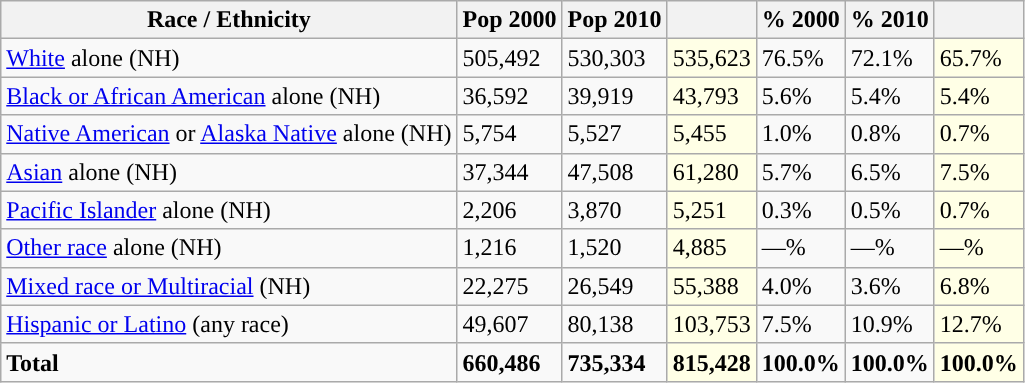<table class="wikitable">
<tr>
<th>Race / Ethnicity</th>
<th>Pop 2000</th>
<th>Pop 2010</th>
<th></th>
<th>% 2000</th>
<th>% 2010</th>
<th></th>
</tr>
<tr>
<td><a href='#'>White</a> alone (NH)</td>
<td>505,492</td>
<td>530,303</td>
<td style='background: #ffffe6;'>535,623</td>
<td>76.5%</td>
<td>72.1%</td>
<td style='background: #ffffe6;'>65.7%</td>
</tr>
<tr>
<td><a href='#'>Black or African American</a> alone (NH)</td>
<td>36,592</td>
<td>39,919</td>
<td style='background: #ffffe6;'>43,793</td>
<td>5.6%</td>
<td>5.4%</td>
<td style='background: #ffffe6;'>5.4%</td>
</tr>
<tr>
<td><a href='#'>Native American</a> or <a href='#'>Alaska Native</a> alone (NH)</td>
<td>5,754</td>
<td>5,527</td>
<td style='background: #ffffe6;'>5,455</td>
<td>1.0%</td>
<td>0.8%</td>
<td style='background: #ffffe6;'>0.7%</td>
</tr>
<tr>
<td><a href='#'>Asian</a> alone (NH)</td>
<td>37,344</td>
<td>47,508</td>
<td style='background: #ffffe6;'>61,280</td>
<td>5.7%</td>
<td>6.5%</td>
<td style='background: #ffffe6;'>7.5%</td>
</tr>
<tr>
<td><a href='#'>Pacific Islander</a> alone (NH)</td>
<td>2,206</td>
<td>3,870</td>
<td style='background: #ffffe6;'>5,251</td>
<td>0.3%</td>
<td>0.5%</td>
<td style='background: #ffffe6;'>0.7%</td>
</tr>
<tr>
<td><a href='#'>Other race</a> alone (NH)</td>
<td>1,216</td>
<td>1,520</td>
<td style='background: #ffffe6;'>4,885</td>
<td>—%</td>
<td>—%</td>
<td style='background: #ffffe6;'>—%</td>
</tr>
<tr>
<td><a href='#'>Mixed race or Multiracial</a> (NH)</td>
<td>22,275</td>
<td>26,549</td>
<td style='background: #ffffe6;'>55,388</td>
<td>4.0%</td>
<td>3.6%</td>
<td style='background: #ffffe6;'>6.8%</td>
</tr>
<tr>
<td><a href='#'>Hispanic or Latino</a> (any race)</td>
<td>49,607</td>
<td>80,138</td>
<td style='background: #ffffe6;'>103,753</td>
<td>7.5%</td>
<td>10.9%</td>
<td style='background: #ffffe6;'>12.7%</td>
</tr>
<tr>
<td><strong>Total</strong></td>
<td><strong>660,486</strong></td>
<td><strong>735,334</strong></td>
<td style='background: #ffffe6;'><strong>815,428</strong></td>
<td><strong>100.0%</strong></td>
<td><strong>100.0%</strong></td>
<td style='background: #ffffe6;'><strong>100.0%</strong></td>
</tr>
</table>
